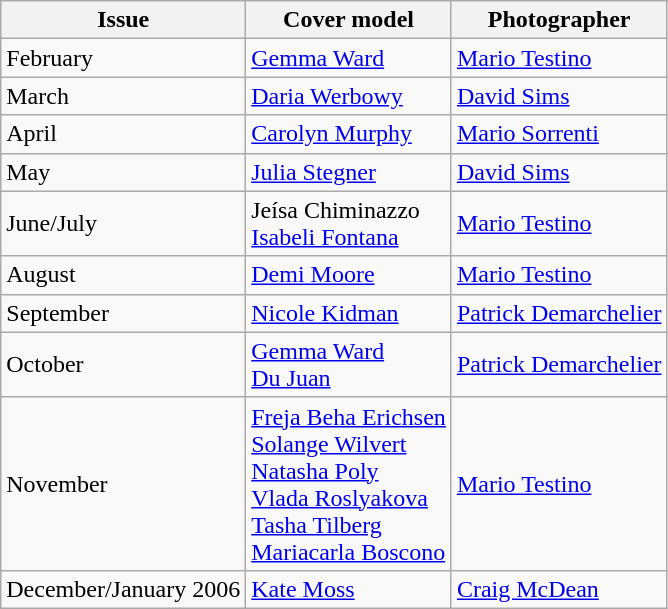<table class="sortable wikitable">
<tr>
<th>Issue</th>
<th>Cover model</th>
<th>Photographer</th>
</tr>
<tr>
<td>February</td>
<td><a href='#'>Gemma Ward</a></td>
<td><a href='#'>Mario Testino</a></td>
</tr>
<tr>
<td>March</td>
<td><a href='#'>Daria Werbowy</a></td>
<td><a href='#'>David Sims</a></td>
</tr>
<tr>
<td>April</td>
<td><a href='#'>Carolyn Murphy</a></td>
<td><a href='#'>Mario Sorrenti</a></td>
</tr>
<tr>
<td>May</td>
<td><a href='#'>Julia Stegner</a></td>
<td><a href='#'>David Sims</a></td>
</tr>
<tr>
<td>June/July</td>
<td>Jeísa Chiminazzo<br><a href='#'>Isabeli Fontana</a></td>
<td><a href='#'>Mario Testino</a></td>
</tr>
<tr>
<td>August</td>
<td><a href='#'>Demi Moore</a></td>
<td><a href='#'>Mario Testino</a></td>
</tr>
<tr>
<td>September</td>
<td><a href='#'>Nicole Kidman</a></td>
<td><a href='#'>Patrick Demarchelier</a></td>
</tr>
<tr>
<td>October</td>
<td><a href='#'>Gemma Ward</a><br><a href='#'>Du Juan</a></td>
<td><a href='#'>Patrick Demarchelier</a></td>
</tr>
<tr>
<td>November</td>
<td><a href='#'>Freja Beha Erichsen</a><br><a href='#'>Solange Wilvert</a><br><a href='#'>Natasha Poly</a><br><a href='#'>Vlada Roslyakova</a><br><a href='#'>Tasha Tilberg</a><br><a href='#'>Mariacarla Boscono</a></td>
<td><a href='#'>Mario Testino</a></td>
</tr>
<tr>
<td>December/January 2006</td>
<td><a href='#'>Kate Moss</a></td>
<td><a href='#'>Craig McDean</a></td>
</tr>
</table>
